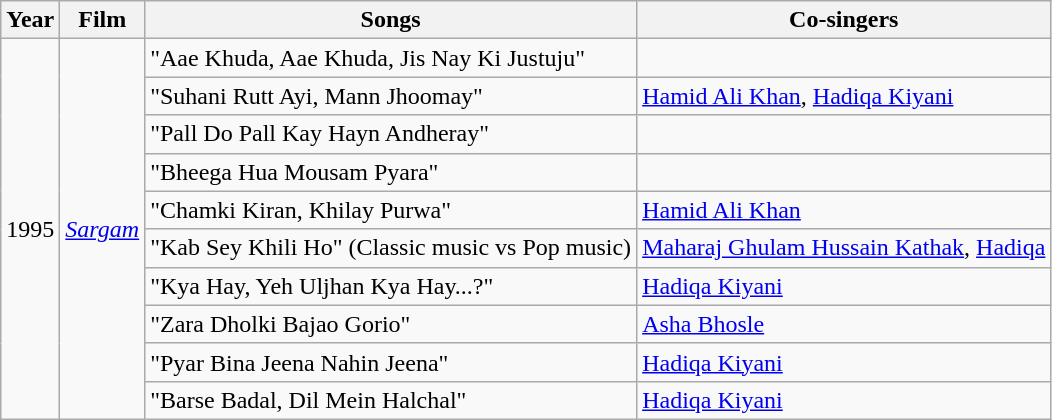<table class="wikitable">
<tr>
<th>Year</th>
<th>Film</th>
<th>Songs</th>
<th>Co-singers</th>
</tr>
<tr>
<td rowspan="10">1995</td>
<td rowspan="10"><em><a href='#'>Sargam</a></em></td>
<td>"Aae Khuda, Aae Khuda, Jis Nay Ki Justuju"</td>
<td></td>
</tr>
<tr>
<td>"Suhani Rutt Ayi, Mann Jhoomay"</td>
<td><a href='#'>Hamid Ali Khan</a>, <a href='#'>Hadiqa Kiyani</a></td>
</tr>
<tr>
<td>"Pall Do Pall Kay Hayn Andheray"</td>
<td></td>
</tr>
<tr>
<td>"Bheega Hua Mousam Pyara"</td>
<td></td>
</tr>
<tr>
<td>"Chamki Kiran, Khilay Purwa"</td>
<td><a href='#'>Hamid Ali Khan</a></td>
</tr>
<tr>
<td>"Kab Sey Khili Ho" (Classic music vs Pop music)</td>
<td><a href='#'>Maharaj Ghulam Hussain Kathak</a>, <a href='#'>Hadiqa</a></td>
</tr>
<tr>
<td>"Kya Hay, Yeh Uljhan Kya Hay...?"</td>
<td><a href='#'>Hadiqa Kiyani</a></td>
</tr>
<tr>
<td>"Zara Dholki Bajao Gorio"</td>
<td><a href='#'>Asha Bhosle</a></td>
</tr>
<tr>
<td>"Pyar Bina Jeena Nahin Jeena"</td>
<td><a href='#'>Hadiqa Kiyani</a></td>
</tr>
<tr>
<td>"Barse Badal, Dil Mein Halchal"</td>
<td><a href='#'>Hadiqa Kiyani</a></td>
</tr>
</table>
